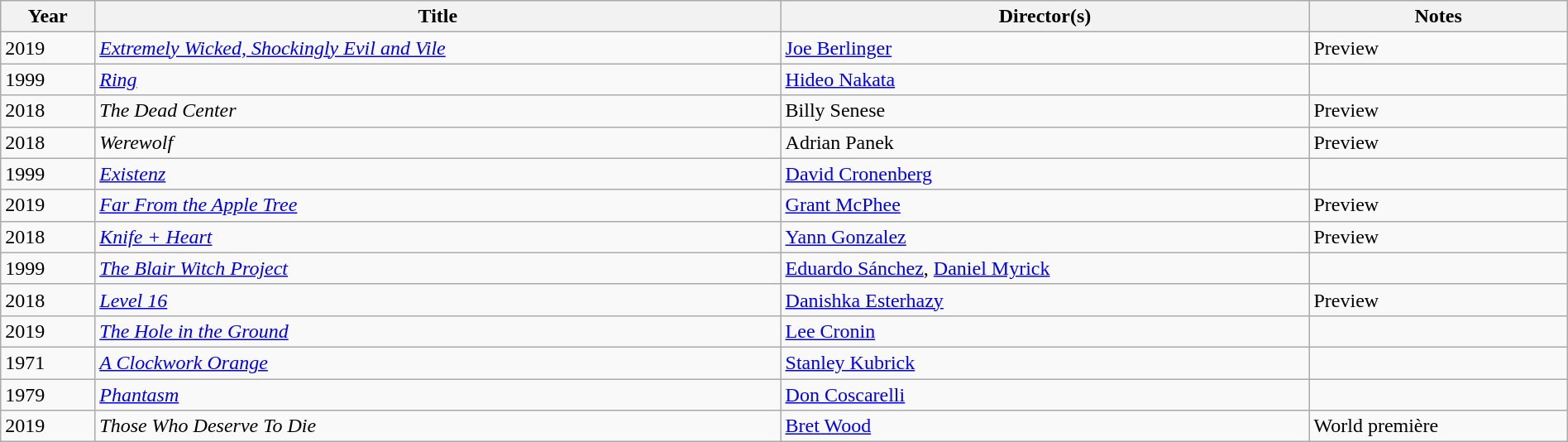<table class="sortable wikitable" style="width:100%; margin-bottom:4px">
<tr>
<th>Year</th>
<th>Title</th>
<th>Director(s)</th>
<th>Notes</th>
</tr>
<tr>
<td>2019</td>
<td><em><a href='#'>Extremely Wicked, Shockingly Evil and Vile</a></em></td>
<td><a href='#'>Joe Berlinger</a></td>
<td>Preview</td>
</tr>
<tr>
<td>1999</td>
<td><em><a href='#'>Ring</a></em></td>
<td><a href='#'>Hideo Nakata</a></td>
<td></td>
</tr>
<tr>
<td>2018</td>
<td><em>The Dead Center</em></td>
<td>Billy Senese</td>
<td>Preview</td>
</tr>
<tr>
<td>2018</td>
<td><em>Werewolf</em></td>
<td>Adrian Panek</td>
<td>Preview</td>
</tr>
<tr>
<td>1999</td>
<td><em><a href='#'>Existenz</a></em></td>
<td><a href='#'>David Cronenberg</a></td>
<td></td>
</tr>
<tr>
<td>2019</td>
<td><em><a href='#'>Far From the Apple Tree</a></em></td>
<td><a href='#'>Grant McPhee</a></td>
<td>Preview</td>
</tr>
<tr>
<td>2018</td>
<td><em><a href='#'>Knife + Heart</a></em></td>
<td><a href='#'>Yann Gonzalez</a></td>
<td>Preview</td>
</tr>
<tr>
<td>1999</td>
<td><em><a href='#'>The Blair Witch Project</a></em></td>
<td><a href='#'>Eduardo Sánchez</a>, <a href='#'>Daniel Myrick</a></td>
<td></td>
</tr>
<tr>
<td>2018</td>
<td><em><a href='#'>Level 16</a></em></td>
<td><a href='#'>Danishka Esterhazy</a></td>
<td>Preview</td>
</tr>
<tr>
<td>2019</td>
<td><em><a href='#'>The Hole in the Ground</a></em></td>
<td><a href='#'>Lee Cronin</a></td>
<td></td>
</tr>
<tr>
<td>1971</td>
<td><em><a href='#'>A Clockwork Orange</a></em></td>
<td><a href='#'>Stanley Kubrick</a></td>
<td></td>
</tr>
<tr>
<td>1979</td>
<td><em><a href='#'>Phantasm</a></em></td>
<td><a href='#'>Don Coscarelli</a></td>
<td></td>
</tr>
<tr>
<td>2019</td>
<td><em>Those Who Deserve To Die</em></td>
<td><a href='#'>Bret Wood</a></td>
<td>World première</td>
</tr>
</table>
